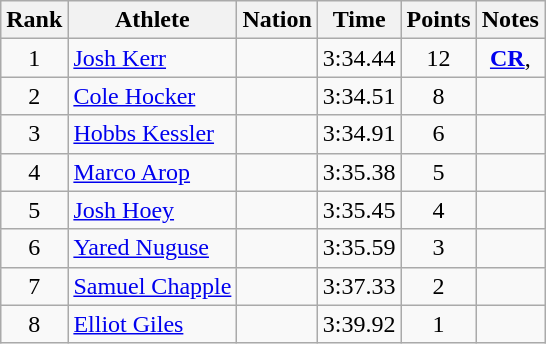<table class="wikitable mw-datatable sortable" style="text-align:center;">
<tr>
<th scope="col" style="width: 10px;">Rank</th>
<th scope="col">Athlete</th>
<th scope="col">Nation</th>
<th scope="col">Time</th>
<th scope="col">Points</th>
<th scope="col">Notes</th>
</tr>
<tr>
<td>1</td>
<td align="left"><a href='#'>Josh Kerr</a> </td>
<td align="left"></td>
<td>3:34.44</td>
<td>12</td>
<td><strong><a href='#'>CR</a></strong>, </td>
</tr>
<tr>
<td>2</td>
<td align="left"><a href='#'>Cole Hocker</a> </td>
<td align="left"></td>
<td>3:34.51</td>
<td>8</td>
<td></td>
</tr>
<tr>
<td>3</td>
<td align="left"><a href='#'>Hobbs Kessler</a> </td>
<td align="left"></td>
<td>3:34.91</td>
<td>6</td>
<td></td>
</tr>
<tr>
<td>4</td>
<td align="left"><a href='#'>Marco Arop</a> </td>
<td align="left"></td>
<td>3:35.38</td>
<td>5</td>
<td></td>
</tr>
<tr>
<td>5</td>
<td align="left"><a href='#'>Josh Hoey</a> </td>
<td align="left"></td>
<td>3:35.45</td>
<td>4</td>
<td></td>
</tr>
<tr>
<td>6</td>
<td align="left"><a href='#'>Yared Nuguse</a> </td>
<td align="left"></td>
<td>3:35.59</td>
<td>3</td>
<td></td>
</tr>
<tr>
<td>7</td>
<td align="left"><a href='#'>Samuel Chapple</a> </td>
<td align="left"></td>
<td>3:37.33</td>
<td>2</td>
<td></td>
</tr>
<tr>
<td>8</td>
<td align="left"><a href='#'>Elliot Giles</a> </td>
<td align="left"></td>
<td>3:39.92</td>
<td>1</td>
<td></td>
</tr>
</table>
